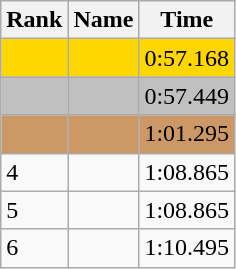<table class="wikitable">
<tr>
<th>Rank</th>
<th>Name</th>
<th>Time</th>
</tr>
<tr style="background:gold;">
<td></td>
<td></td>
<td>0:57.168</td>
</tr>
<tr style="background:silver;">
<td></td>
<td></td>
<td>0:57.449</td>
</tr>
<tr style="background:#cc9966;">
<td></td>
<td></td>
<td>1:01.295</td>
</tr>
<tr>
<td>4</td>
<td></td>
<td>1:08.865</td>
</tr>
<tr>
<td>5</td>
<td></td>
<td>1:08.865</td>
</tr>
<tr>
<td>6</td>
<td></td>
<td>1:10.495</td>
</tr>
</table>
